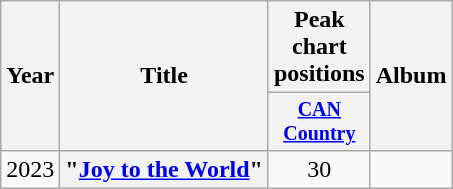<table class="wikitable plainrowheaders">
<tr>
<th rowspan="2">Year</th>
<th rowspan="2">Title</th>
<th colspan="1">Peak chart<br>positions</th>
<th rowspan="2">Album</th>
</tr>
<tr style="font-size:smaller;">
<th style="width:4em;"><a href='#'>CAN Country</a><br></th>
</tr>
<tr>
<td>2023</td>
<th scope="row">"<a href='#'>Joy to the World</a>"</th>
<td align="center">30</td>
<td></td>
</tr>
</table>
